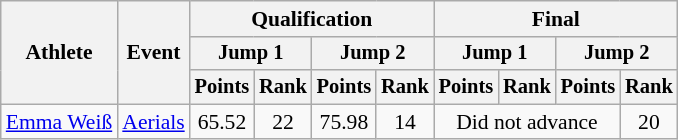<table class=wikitable style="font-size:90%; text-align:center">
<tr>
<th rowspan=3>Athlete</th>
<th rowspan=3>Event</th>
<th colspan=4>Qualification</th>
<th colspan=6>Final</th>
</tr>
<tr style=font-size:95%>
<th colspan=2>Jump 1</th>
<th colspan=2>Jump 2</th>
<th colspan=2>Jump 1</th>
<th colspan=2>Jump 2</th>
</tr>
<tr style=font-size:95%>
<th>Points</th>
<th>Rank</th>
<th>Points</th>
<th>Rank</th>
<th>Points</th>
<th>Rank</th>
<th>Points</th>
<th>Rank</th>
</tr>
<tr>
<td align=left><a href='#'>Emma Weiß</a></td>
<td align=left><a href='#'>Aerials</a></td>
<td>65.52</td>
<td>22</td>
<td>75.98</td>
<td>14</td>
<td colspan=3>Did not advance</td>
<td>20</td>
</tr>
</table>
